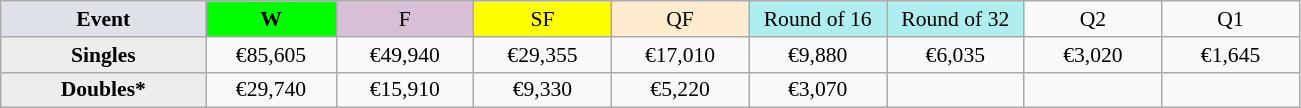<table class=wikitable style=font-size:90%;text-align:center>
<tr>
<td style="width:130px; background:#dfe2e9;"><strong>Event</strong></td>
<td style="width:80px; background:lime;"><strong>W</strong></td>
<td style="width:85px; background:thistle;">F</td>
<td style="width:85px; background:#ff0;">SF</td>
<td style="width:85px; background:#ffebcd;">QF</td>
<td style="width:85px; background:#afeeee;">Round of 16</td>
<td style="width:85px; background:#afeeee;">Round of 32</td>
<td width=85>Q2</td>
<td width=85>Q1</td>
</tr>
<tr>
<td style="background:#ededed;"><strong>Singles</strong></td>
<td>€85,605</td>
<td>€49,940</td>
<td>€29,355</td>
<td>€17,010</td>
<td>€9,880</td>
<td>€6,035</td>
<td>€3,020</td>
<td>€1,645</td>
</tr>
<tr>
<td style="background:#ededed;"><strong>Doubles*</strong></td>
<td>€29,740</td>
<td>€15,910</td>
<td>€9,330</td>
<td>€5,220</td>
<td>€3,070</td>
<td></td>
<td></td>
<td></td>
</tr>
</table>
